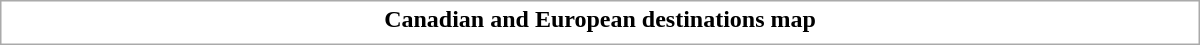<table class="collapsible uncollapsed" style="border:1px #aaa solid; width:50em; margin:0.2em auto">
<tr>
<th>Canadian and European destinations map</th>
</tr>
<tr>
<td></td>
</tr>
</table>
